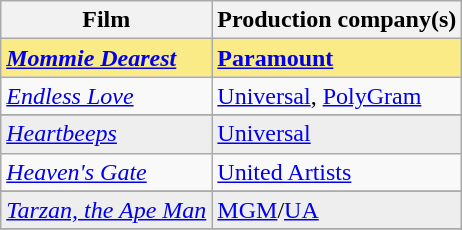<table class="wikitable">
<tr>
<th>Film</th>
<th>Production company(s)</th>
</tr>
<tr style="background:#faeb86;">
<td><strong><em><a href='#'>Mommie Dearest</a></em></strong></td>
<td><strong><a href='#'>Paramount</a></strong></td>
</tr>
<tr>
<td><em><a href='#'>Endless Love</a></em></td>
<td><a href='#'>Universal</a>, <a href='#'>PolyGram</a></td>
</tr>
<tr>
</tr>
<tr style="background:#eee;">
<td><em><a href='#'>Heartbeeps</a></em></td>
<td><a href='#'>Universal</a></td>
</tr>
<tr>
<td><em><a href='#'>Heaven's Gate</a></em></td>
<td><a href='#'>United Artists</a></td>
</tr>
<tr>
</tr>
<tr style="background:#eee;">
<td><em><a href='#'>Tarzan, the Ape Man</a></em></td>
<td><a href='#'>MGM</a>/<a href='#'>UA</a></td>
</tr>
<tr>
</tr>
</table>
